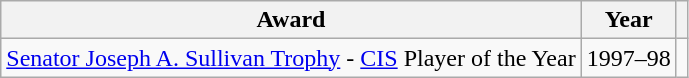<table class="wikitable">
<tr>
<th>Award</th>
<th>Year</th>
<th></th>
</tr>
<tr>
<td><a href='#'>Senator Joseph A. Sullivan Trophy</a> - <a href='#'>CIS</a> Player of the Year</td>
<td>1997–98</td>
<td></td>
</tr>
</table>
